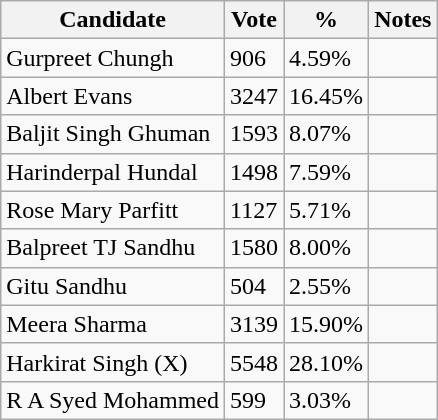<table class="wikitable">
<tr>
<th>Candidate</th>
<th>Vote</th>
<th>%</th>
<th>Notes</th>
</tr>
<tr>
<td>Gurpreet Chungh</td>
<td>906</td>
<td>4.59%</td>
<td></td>
</tr>
<tr>
<td>Albert Evans</td>
<td>3247</td>
<td>16.45%</td>
<td></td>
</tr>
<tr>
<td>Baljit Singh Ghuman</td>
<td>1593</td>
<td>8.07%</td>
<td></td>
</tr>
<tr>
<td>Harinderpal Hundal</td>
<td>1498</td>
<td>7.59%</td>
<td></td>
</tr>
<tr>
<td>Rose Mary Parfitt</td>
<td>1127</td>
<td>5.71%</td>
<td></td>
</tr>
<tr>
<td>Balpreet TJ Sandhu</td>
<td>1580</td>
<td>8.00%</td>
<td></td>
</tr>
<tr>
<td>Gitu Sandhu</td>
<td>504</td>
<td>2.55%</td>
<td></td>
</tr>
<tr>
<td>Meera Sharma</td>
<td>3139</td>
<td>15.90%</td>
<td></td>
</tr>
<tr>
<td>Harkirat Singh (X)</td>
<td>5548</td>
<td>28.10%</td>
<td></td>
</tr>
<tr>
<td>R A Syed Mohammed</td>
<td>599</td>
<td>3.03%</td>
<td></td>
</tr>
</table>
